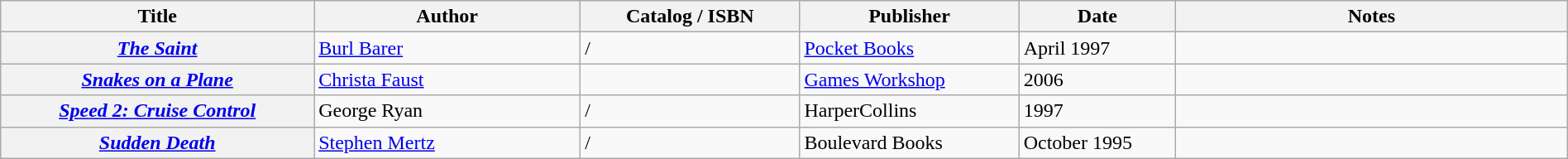<table class="wikitable sortable" style="width:100%;">
<tr>
<th width=20%>Title</th>
<th width=17%>Author</th>
<th width=14%>Catalog / ISBN</th>
<th width=14%>Publisher</th>
<th width=10%>Date</th>
<th width=25%>Notes</th>
</tr>
<tr>
<th><em><a href='#'>The Saint</a></em></th>
<td><a href='#'>Burl Barer</a></td>
<td> / </td>
<td><a href='#'>Pocket Books</a></td>
<td>April 1997</td>
<td></td>
</tr>
<tr>
<th><em><a href='#'>Snakes on a Plane</a></em></th>
<td><a href='#'>Christa Faust</a></td>
<td></td>
<td><a href='#'>Games Workshop</a></td>
<td>2006</td>
<td></td>
</tr>
<tr>
<th><em><a href='#'>Speed 2: Cruise Control</a></em></th>
<td>George Ryan</td>
<td> / </td>
<td>HarperCollins</td>
<td>1997</td>
<td></td>
</tr>
<tr>
<th><em><a href='#'>Sudden Death</a></em></th>
<td><a href='#'>Stephen Mertz</a></td>
<td> / </td>
<td>Boulevard Books</td>
<td>October 1995</td>
<td></td>
</tr>
</table>
